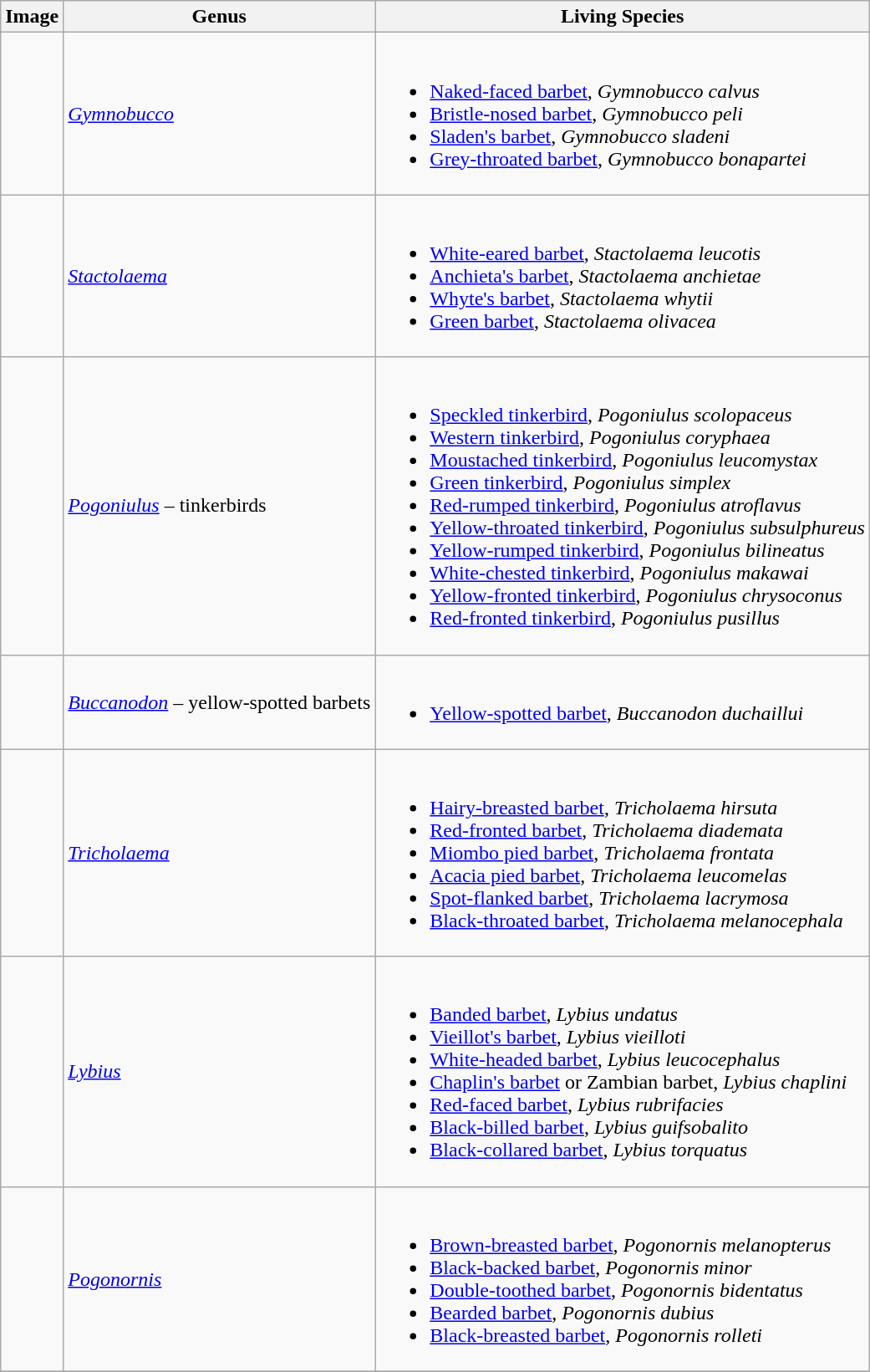<table class="wikitable">
<tr>
<th>Image</th>
<th>Genus</th>
<th>Living Species</th>
</tr>
<tr>
<td></td>
<td><em><a href='#'>Gymnobucco</a></em> </td>
<td><br><ul><li><a href='#'>Naked-faced barbet</a>, <em>Gymnobucco calvus</em></li><li><a href='#'>Bristle-nosed barbet</a>, <em>Gymnobucco peli</em></li><li><a href='#'>Sladen's barbet</a>, <em>Gymnobucco sladeni</em></li><li><a href='#'>Grey-throated barbet</a>, <em>Gymnobucco bonapartei</em></li></ul></td>
</tr>
<tr>
<td></td>
<td><em><a href='#'>Stactolaema</a></em> </td>
<td><br><ul><li><a href='#'>White-eared barbet</a>, <em>Stactolaema leucotis</em></li><li><a href='#'>Anchieta's barbet</a>, <em>Stactolaema anchietae</em></li><li><a href='#'>Whyte's barbet</a>, <em>Stactolaema whytii</em></li><li><a href='#'>Green barbet</a>, <em>Stactolaema olivacea</em></li></ul></td>
</tr>
<tr>
<td></td>
<td><em><a href='#'>Pogoniulus</a></em>   – tinkerbirds</td>
<td><br><ul><li><a href='#'>Speckled tinkerbird</a>, <em>Pogoniulus scolopaceus</em></li><li><a href='#'>Western tinkerbird</a>, <em>Pogoniulus coryphaea</em></li><li><a href='#'>Moustached tinkerbird</a>, <em>Pogoniulus leucomystax</em></li><li><a href='#'>Green tinkerbird</a>, <em>Pogoniulus simplex</em></li><li><a href='#'>Red-rumped tinkerbird</a>, <em>Pogoniulus atroflavus</em></li><li><a href='#'>Yellow-throated tinkerbird</a>, <em>Pogoniulus subsulphureus</em></li><li><a href='#'>Yellow-rumped tinkerbird</a>, <em>Pogoniulus bilineatus</em></li><li><a href='#'>White-chested tinkerbird</a>, <em>Pogoniulus makawai</em></li><li><a href='#'>Yellow-fronted tinkerbird</a>, <em>Pogoniulus chrysoconus</em></li><li><a href='#'>Red-fronted tinkerbird</a>, <em>Pogoniulus pusillus</em></li></ul></td>
</tr>
<tr>
<td></td>
<td><em><a href='#'>Buccanodon</a></em> – yellow-spotted barbets</td>
<td><br><ul><li><a href='#'>Yellow-spotted barbet</a>, <em>Buccanodon duchaillui</em></li></ul></td>
</tr>
<tr>
<td></td>
<td><em><a href='#'>Tricholaema</a></em> </td>
<td><br><ul><li><a href='#'>Hairy-breasted barbet</a>, <em>Tricholaema hirsuta</em></li><li><a href='#'>Red-fronted barbet</a>, <em>Tricholaema diademata</em></li><li><a href='#'>Miombo pied barbet</a>, <em>Tricholaema frontata</em></li><li><a href='#'>Acacia pied barbet</a>, <em>Tricholaema leucomelas</em></li><li><a href='#'>Spot-flanked barbet</a>, <em>Tricholaema lacrymosa</em></li><li><a href='#'>Black-throated barbet</a>, <em>Tricholaema melanocephala</em></li></ul></td>
</tr>
<tr>
<td></td>
<td><em><a href='#'>Lybius</a></em> </td>
<td><br><ul><li><a href='#'>Banded barbet</a>, <em>Lybius undatus</em></li><li><a href='#'>Vieillot's barbet</a>, <em>Lybius vieilloti</em></li><li><a href='#'>White-headed barbet</a>, <em>Lybius leucocephalus</em></li><li><a href='#'>Chaplin's barbet</a> or Zambian barbet, <em>Lybius chaplini</em></li><li><a href='#'>Red-faced barbet</a>, <em>Lybius rubrifacies</em></li><li><a href='#'>Black-billed barbet</a>, <em>Lybius guifsobalito</em></li><li><a href='#'>Black-collared barbet</a>, <em>Lybius torquatus</em></li></ul></td>
</tr>
<tr>
<td></td>
<td><em><a href='#'>Pogonornis</a></em> </td>
<td><br><ul><li><a href='#'>Brown-breasted barbet</a>, <em>Pogonornis melanopterus</em></li><li><a href='#'>Black-backed barbet</a>, <em>Pogonornis minor</em></li><li><a href='#'>Double-toothed barbet</a>, <em>Pogonornis bidentatus</em></li><li><a href='#'>Bearded barbet</a>, <em>Pogonornis dubius</em></li><li><a href='#'>Black-breasted barbet</a>, <em>Pogonornis rolleti</em></li></ul></td>
</tr>
<tr>
</tr>
</table>
